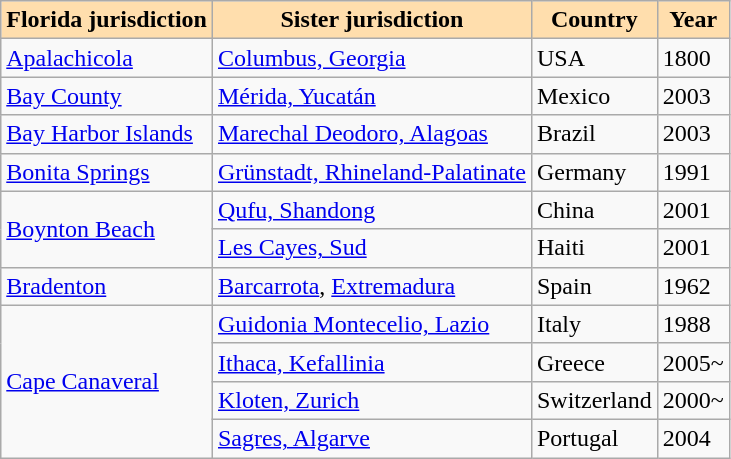<table class="wikitable sortable" style="text-align:left;">
<tr>
<th style=background:navajowhite>Florida jurisdiction</th>
<th style=background:navajowhite>Sister jurisdiction</th>
<th style=background:navajowhite>Country</th>
<th style=background:navajowhite>Year</th>
</tr>
<tr>
<td><a href='#'>Apalachicola</a></td>
<td><a href='#'>Columbus, Georgia</a></td>
<td> USA</td>
<td>1800</td>
</tr>
<tr>
<td><a href='#'>Bay County</a></td>
<td><a href='#'>Mérida, Yucatán</a></td>
<td> Mexico</td>
<td>2003</td>
</tr>
<tr>
<td><a href='#'>Bay Harbor Islands</a></td>
<td><a href='#'>Marechal Deodoro, Alagoas</a></td>
<td> Brazil</td>
<td>2003</td>
</tr>
<tr>
<td><a href='#'>Bonita Springs</a></td>
<td><a href='#'>Grünstadt, Rhineland-Palatinate</a></td>
<td> Germany</td>
<td>1991</td>
</tr>
<tr>
<td rowspan=2><a href='#'>Boynton Beach</a></td>
<td><a href='#'>Qufu, Shandong</a></td>
<td> China</td>
<td>2001</td>
</tr>
<tr>
<td><a href='#'>Les Cayes, Sud</a></td>
<td> Haiti</td>
<td>2001</td>
</tr>
<tr>
<td><a href='#'>Bradenton</a></td>
<td><a href='#'>Barcarrota</a>, <a href='#'>Extremadura</a></td>
<td> Spain</td>
<td>1962</td>
</tr>
<tr>
<td rowspan=4><a href='#'>Cape Canaveral</a></td>
<td><a href='#'>Guidonia Montecelio, Lazio</a></td>
<td> Italy</td>
<td>1988</td>
</tr>
<tr>
<td><a href='#'>Ithaca, Kefallinia</a></td>
<td> Greece</td>
<td>2005~</td>
</tr>
<tr>
<td><a href='#'>Kloten, Zurich</a></td>
<td> Switzerland</td>
<td>2000~</td>
</tr>
<tr>
<td><a href='#'>Sagres, Algarve</a></td>
<td> Portugal</td>
<td>2004<includeonly></td>
</tr>
</table>
